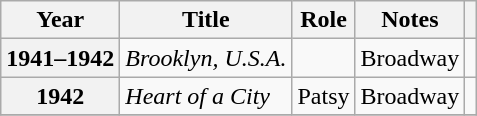<table class="wikitable plainrowheaders sortable" style="margin-right: 0;">
<tr>
<th scope="col">Year</th>
<th scope="col">Title</th>
<th scope="col">Role</th>
<th scope="col" class="unsortable">Notes</th>
<th scope="col" class="unsortable"></th>
</tr>
<tr>
<th scope="row">1941–1942</th>
<td><em>Brooklyn, U.S.A.</em></td>
<td></td>
<td>Broadway</td>
<td align=center></td>
</tr>
<tr>
<th scope="row">1942</th>
<td><em>Heart of a City</em></td>
<td>Patsy</td>
<td>Broadway</td>
<td align=center></td>
</tr>
<tr>
</tr>
</table>
